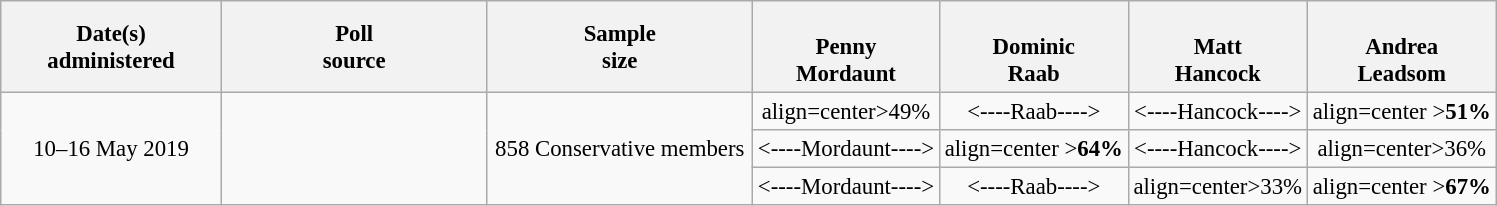<table class="wikitable" style="text-align:center;font-size:95%;line-height:18px">
<tr>
<th style="width:140px;">Date(s) <br>administered</th>
<th style="width:170px;">Poll <br>source</th>
<th style="width:170px;">Sample<br>size</th>
<th><br>Penny<br>Mordaunt</th>
<th><br>Dominic<br>Raab</th>
<th><br>Matt<br>Hancock</th>
<th><br>Andrea<br>Leadsom</th>
</tr>
<tr>
<td rowspan="3" align="center">10–16 May 2019</td>
<td rowspan="3" align="center"></td>
<td rowspan="3" align="center">858 Conservative members</td>
<td <----Mordaunt----> align=center>49%</td>
<td><----Raab----> </td>
<td><----Hancock----> </td>
<td <----Leadsom----> align=center ><strong>51%</strong></td>
</tr>
<tr>
<td><----Mordaunt----> </td>
<td <----Raab----> align=center ><strong>64%</strong></td>
<td><----Hancock----> </td>
<td <----Leadsom----> align=center>36%</td>
</tr>
<tr>
<td><----Mordaunt----> </td>
<td><----Raab----> </td>
<td <----Hancock----> align=center>33%</td>
<td <----Leadsom----> align=center ><strong>67%</strong></td>
</tr>
</table>
